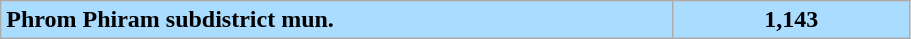<table class="wikitable" style="width:48%; display:inline-table;">
<tr>
<th scope="col" style= "width:74%; background: #aadcff; text-align:left;"><strong>Phrom Phiram subdistrict mun.</strong></th>
<th scope="col" style= "width:26%; background: #aadcff; text-align:center;"><strong>1,143</strong></th>
</tr>
</table>
